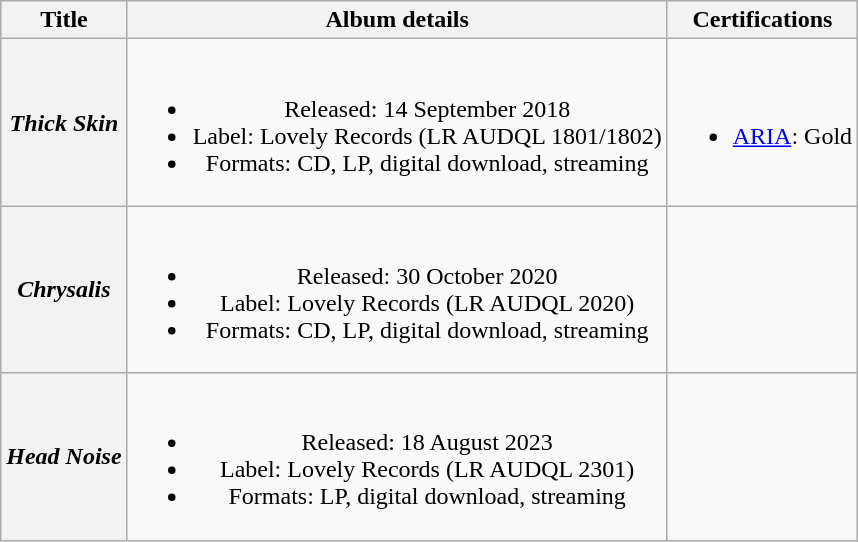<table class="wikitable plainrowheaders" style="text-align:center;">
<tr>
<th scope="col" rowspan="1">Title</th>
<th scope="col" rowspan="1">Album details</th>
<th scope="col" rowspan="1">Certifications</th>
</tr>
<tr>
<th scope="row"><em>Thick Skin</em></th>
<td><br><ul><li>Released: 14 September 2018</li><li>Label: Lovely Records (LR AUDQL 1801/1802)</li><li>Formats: CD, LP, digital download, streaming</li></ul></td>
<td><br><ul><li><a href='#'>ARIA</a>: Gold</li></ul></td>
</tr>
<tr>
<th scope="row"><em>Chrysalis</em></th>
<td><br><ul><li>Released: 30 October 2020</li><li>Label: Lovely Records (LR AUDQL 2020)</li><li>Formats: CD, LP, digital download, streaming</li></ul></td>
<td></td>
</tr>
<tr>
<th scope="row"><em>Head Noise</em></th>
<td><br><ul><li>Released: 18 August 2023</li><li>Label: Lovely Records (LR AUDQL 2301)</li><li>Formats: LP, digital download, streaming</li></ul></td>
<td></td>
</tr>
</table>
